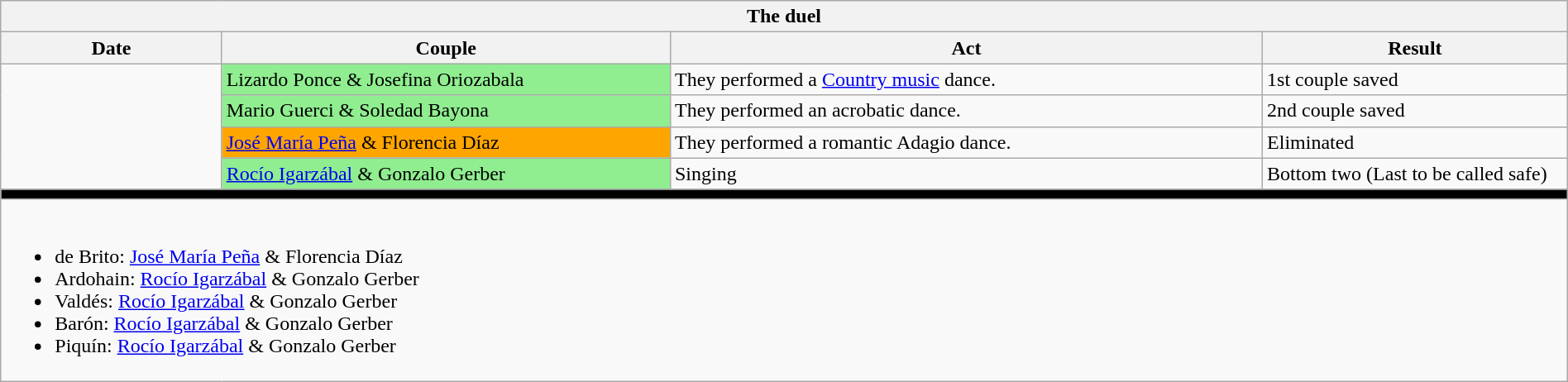<table class="wikitable collapsible collapsed" style="text-align: align; width: 100%;">
<tr>
<th colspan="11" style="with: 100%;" align="center">The duel</th>
</tr>
<tr>
<th width=85>Date</th>
<th width=180>Couple</th>
<th width=240>Act</th>
<th width=120>Result</th>
</tr>
<tr>
<td rowspan="4"></td>
<td bgcolor="lightgreen">Lizardo Ponce & Josefina Oriozabala</td>
<td>They performed a <a href='#'>Country music</a> dance.<br></td>
<td>1st couple saved</td>
</tr>
<tr>
<td bgcolor="lightgreen">Mario Guerci & Soledad Bayona</td>
<td>They performed an acrobatic dance.<br></td>
<td>2nd couple saved</td>
</tr>
<tr>
<td bgcolor="orange"><a href='#'>José María Peña</a> & Florencia Díaz</td>
<td>They performed a romantic Adagio dance.<br></td>
<td>Eliminated</td>
</tr>
<tr>
<td bgcolor="lightgreen"><a href='#'>Rocío Igarzábal</a> & Gonzalo Gerber</td>
<td>Singing<br></td>
<td>Bottom two (Last to be called safe)</td>
</tr>
<tr>
<th style="background:black" colspan="4"></th>
</tr>
<tr>
<td colspan="4"><br><ul><li>de Brito: <a href='#'>José María Peña</a> & Florencia Díaz</li><li>Ardohain: <a href='#'>Rocío Igarzábal</a> & Gonzalo Gerber</li><li>Valdés: <a href='#'>Rocío Igarzábal</a> & Gonzalo Gerber</li><li>Barón: <a href='#'>Rocío Igarzábal</a> & Gonzalo Gerber</li><li>Piquín: <a href='#'>Rocío Igarzábal</a> & Gonzalo Gerber</li></ul></td>
</tr>
</table>
